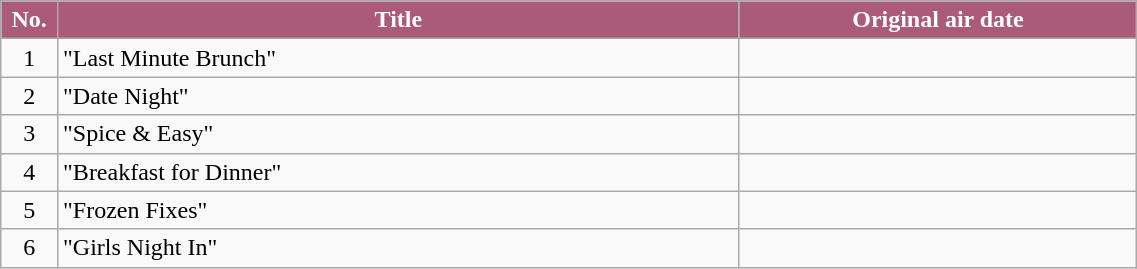<table class="wikitable plainrowheaders" style="width:60%;">
<tr>
<th style="background-color: #ab5b78; color: #FFFFFF;" width=5%>No.</th>
<th style="background-color: #ab5b78; color: #FFFFFF;" width=60%>Title</th>
<th style="background-color: #ab5b78; color: #FFFFFF;">Original air date</th>
</tr>
<tr>
<td align=center>1</td>
<td>"Last Minute Brunch"</td>
<td align=center></td>
</tr>
<tr>
<td align=center>2</td>
<td>"Date Night"</td>
<td align=center></td>
</tr>
<tr>
<td align=center>3</td>
<td>"Spice & Easy"</td>
<td align=center></td>
</tr>
<tr>
<td align=center>4</td>
<td>"Breakfast for Dinner"</td>
<td align=center></td>
</tr>
<tr>
<td align=center>5</td>
<td>"Frozen Fixes"</td>
<td align=center></td>
</tr>
<tr>
<td align=center>6</td>
<td>"Girls Night In"</td>
<td align=center></td>
</tr>
</table>
